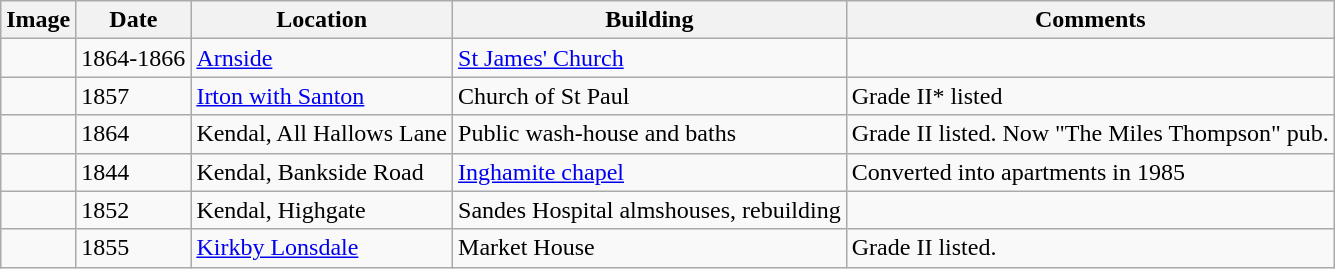<table class="wikitable sortable">
<tr>
<th>Image</th>
<th>Date</th>
<th>Location</th>
<th>Building</th>
<th>Comments</th>
</tr>
<tr>
<td></td>
<td>1864-1866</td>
<td><a href='#'>Arnside</a></td>
<td><a href='#'>St James' Church</a></td>
</tr>
<tr>
<td></td>
<td>1857</td>
<td><a href='#'>Irton with Santon</a></td>
<td>Church of St Paul</td>
<td>Grade II* listed</td>
</tr>
<tr>
<td></td>
<td>1864</td>
<td>Kendal, All Hallows Lane</td>
<td>Public wash-house and baths</td>
<td>Grade II listed. Now "The Miles Thompson" pub.</td>
</tr>
<tr>
<td></td>
<td>1844</td>
<td>Kendal, Bankside Road</td>
<td><a href='#'>Inghamite chapel</a></td>
<td>Converted into apartments in 1985</td>
</tr>
<tr>
<td></td>
<td>1852</td>
<td>Kendal, Highgate</td>
<td>Sandes Hospital almshouses, rebuilding</td>
<td></td>
</tr>
<tr>
<td></td>
<td>1855</td>
<td><a href='#'>Kirkby Lonsdale</a></td>
<td>Market House</td>
<td>Grade II listed.<br></td>
</tr>
</table>
